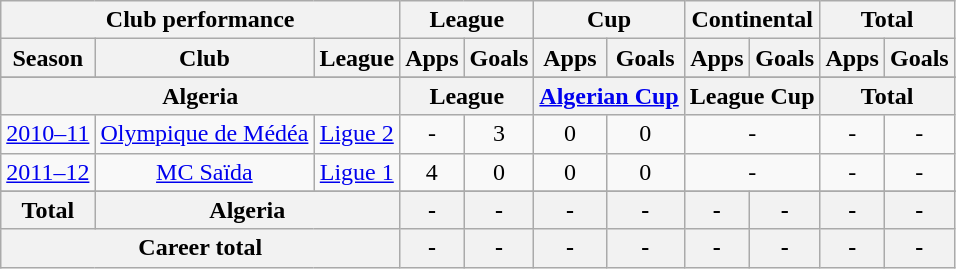<table class="wikitable" style="text-align:center">
<tr>
<th colspan=3>Club performance</th>
<th colspan=2>League</th>
<th colspan=2>Cup</th>
<th colspan=2>Continental</th>
<th colspan=2>Total</th>
</tr>
<tr>
<th>Season</th>
<th>Club</th>
<th>League</th>
<th>Apps</th>
<th>Goals</th>
<th>Apps</th>
<th>Goals</th>
<th>Apps</th>
<th>Goals</th>
<th>Apps</th>
<th>Goals</th>
</tr>
<tr>
</tr>
<tr>
<th colspan=3>Algeria</th>
<th colspan=2>League</th>
<th colspan=2><a href='#'>Algerian Cup</a></th>
<th colspan=2>League Cup</th>
<th colspan=2>Total</th>
</tr>
<tr>
<td><a href='#'>2010–11</a></td>
<td rowspan="1"><a href='#'>Olympique de Médéa</a></td>
<td rowspan="1"><a href='#'>Ligue 2</a></td>
<td>-</td>
<td>3</td>
<td>0</td>
<td>0</td>
<td colspan="2">-</td>
<td>-</td>
<td>-</td>
</tr>
<tr>
<td><a href='#'>2011–12</a></td>
<td rowspan="1"><a href='#'>MC Saïda</a></td>
<td rowspan="1"><a href='#'>Ligue 1</a></td>
<td>4</td>
<td>0</td>
<td>0</td>
<td>0</td>
<td colspan="2">-</td>
<td>-</td>
<td>-</td>
</tr>
<tr>
</tr>
<tr>
<th rowspan=1>Total</th>
<th colspan=2>Algeria</th>
<th>-</th>
<th>-</th>
<th>-</th>
<th>-</th>
<th>-</th>
<th>-</th>
<th>-</th>
<th>-</th>
</tr>
<tr>
<th colspan=3>Career total</th>
<th>-</th>
<th>-</th>
<th>-</th>
<th>-</th>
<th>-</th>
<th>-</th>
<th>-</th>
<th>-</th>
</tr>
</table>
